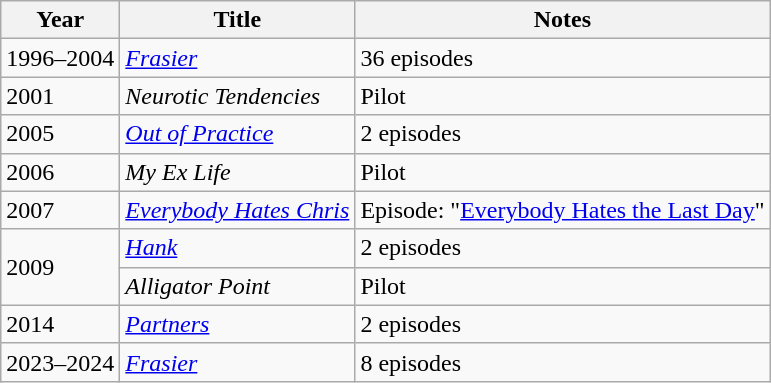<table class="wikitable sortable">
<tr>
<th>Year</th>
<th>Title</th>
<th>Notes</th>
</tr>
<tr>
<td>1996–2004</td>
<td><em><a href='#'>Frasier</a></em></td>
<td>36 episodes</td>
</tr>
<tr>
<td>2001</td>
<td><em>Neurotic Tendencies</em></td>
<td>Pilot</td>
</tr>
<tr>
<td>2005</td>
<td><em><a href='#'>Out of Practice</a></em></td>
<td>2 episodes</td>
</tr>
<tr>
<td>2006</td>
<td><em>My Ex Life</em></td>
<td>Pilot</td>
</tr>
<tr>
<td>2007</td>
<td><em><a href='#'>Everybody Hates Chris</a></em></td>
<td>Episode: "<a href='#'>Everybody Hates the Last Day</a>"</td>
</tr>
<tr>
<td rowspan="2">2009</td>
<td><em><a href='#'>Hank</a></em></td>
<td>2 episodes</td>
</tr>
<tr>
<td><em>Alligator Point</em></td>
<td>Pilot</td>
</tr>
<tr>
<td>2014</td>
<td><em><a href='#'>Partners</a></em></td>
<td>2 episodes</td>
</tr>
<tr>
<td>2023–2024</td>
<td><em><a href='#'>Frasier</a></em></td>
<td>8 episodes</td>
</tr>
</table>
